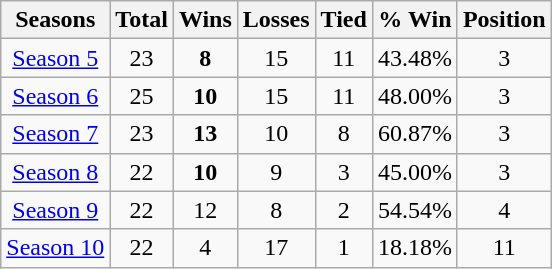<table class="wikitable sortable" style="text-align: center; font-size: 100%" align="center" width:"80%">
<tr>
<th>Seasons</th>
<th>Total</th>
<th>Wins</th>
<th>Losses</th>
<th>Tied</th>
<th>% Win</th>
<th>Position</th>
</tr>
<tr>
<td><a href='#'>Season 5</a></td>
<td>23</td>
<td><strong>8</strong></td>
<td>15</td>
<td>11</td>
<td>43.48%</td>
<td>3</td>
</tr>
<tr>
<td><a href='#'>Season 6</a></td>
<td>25</td>
<td><strong>10</strong></td>
<td>15</td>
<td>11</td>
<td>48.00%</td>
<td>3</td>
</tr>
<tr>
<td><a href='#'>Season 7</a></td>
<td>23</td>
<td><strong>13</strong></td>
<td>10</td>
<td>8</td>
<td>60.87%</td>
<td>3</td>
</tr>
<tr>
<td><a href='#'>Season 8</a></td>
<td>22</td>
<td><strong>10</strong></td>
<td>9</td>
<td>3</td>
<td>45.00%</td>
<td>3</td>
</tr>
<tr>
<td><a href='#'>Season 9</a></td>
<td>22</td>
<td>12</td>
<td>8</td>
<td>2</td>
<td>54.54%</td>
<td>4</td>
</tr>
<tr>
<td><a href='#'>Season 10</a></td>
<td>22</td>
<td>4</td>
<td>17</td>
<td>1</td>
<td>18.18%</td>
<td>11</td>
</tr>
</table>
